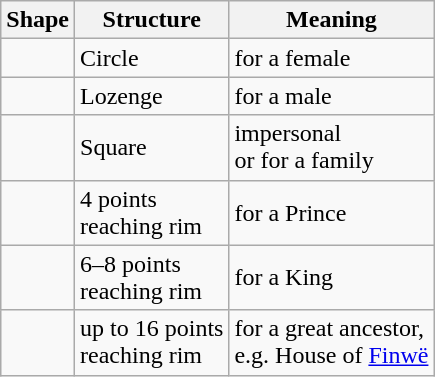<table class="wikitable">
<tr>
<th>Shape</th>
<th>Structure</th>
<th>Meaning</th>
</tr>
<tr>
<td></td>
<td>Circle</td>
<td>for a female</td>
</tr>
<tr>
<td></td>
<td>Lozenge</td>
<td>for a male</td>
</tr>
<tr>
<td></td>
<td>Square</td>
<td>impersonal<br>or for a family</td>
</tr>
<tr>
<td></td>
<td>4 points<br>reaching rim</td>
<td>for a Prince</td>
</tr>
<tr>
<td></td>
<td>6–8 points<br>reaching rim</td>
<td>for a King</td>
</tr>
<tr>
<td></td>
<td>up to 16 points<br>reaching rim</td>
<td>for a great ancestor,<br>e.g. House of <a href='#'>Finwë</a></td>
</tr>
</table>
